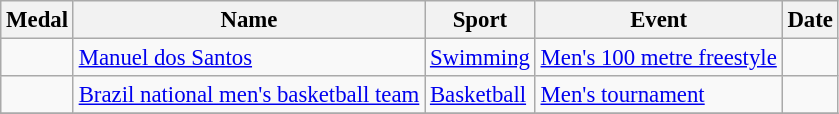<table class="wikitable sortable"  style="font-size:95%">
<tr>
<th>Medal</th>
<th>Name</th>
<th>Sport</th>
<th>Event</th>
<th>Date</th>
</tr>
<tr>
<td></td>
<td><a href='#'>Manuel dos Santos</a></td>
<td><a href='#'>Swimming</a></td>
<td><a href='#'>Men's 100 metre freestyle</a></td>
<td></td>
</tr>
<tr>
<td></td>
<td><a href='#'>Brazil national men's basketball team</a><br></td>
<td><a href='#'>Basketball</a></td>
<td><a href='#'>Men's tournament</a></td>
<td></td>
</tr>
<tr>
</tr>
</table>
